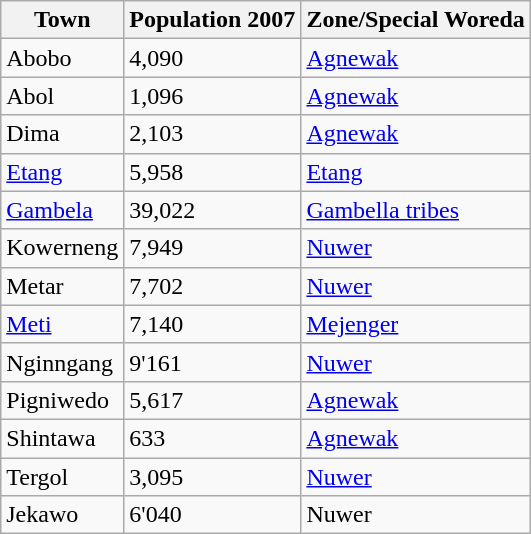<table class="wikitable sortable">
<tr>
<th>Town</th>
<th>Population 2007</th>
<th>Zone/Special Woreda</th>
</tr>
<tr>
<td>Abobo</td>
<td>4,090</td>
<td><a href='#'>Agnewak</a></td>
</tr>
<tr>
<td>Abol</td>
<td>1,096</td>
<td><a href='#'>Agnewak</a></td>
</tr>
<tr>
<td>Dima</td>
<td>2,103</td>
<td><a href='#'>Agnewak</a></td>
</tr>
<tr>
<td><a href='#'>Etang</a></td>
<td>5,958</td>
<td><a href='#'>Etang</a></td>
</tr>
<tr>
<td><a href='#'>Gambela</a></td>
<td>39,022</td>
<td><a href='#'>Gambella tribes</a></td>
</tr>
<tr>
<td>Kowerneng</td>
<td>7,949</td>
<td><a href='#'>Nuwer</a></td>
</tr>
<tr>
<td>Metar</td>
<td>7,702</td>
<td><a href='#'>Nuwer</a></td>
</tr>
<tr>
<td><a href='#'>Meti</a></td>
<td>7,140</td>
<td><a href='#'>Mejenger</a></td>
</tr>
<tr>
<td>Nginngang</td>
<td>9'161</td>
<td><a href='#'>Nuwer</a></td>
</tr>
<tr>
<td>Pigniwedo</td>
<td>5,617</td>
<td><a href='#'>Agnewak</a></td>
</tr>
<tr>
<td>Shintawa</td>
<td>633</td>
<td><a href='#'>Agnewak</a></td>
</tr>
<tr>
<td>Tergol</td>
<td>3,095</td>
<td><a href='#'>Nuwer</a></td>
</tr>
<tr>
<td>Jekawo</td>
<td>6'040</td>
<td>Nuwer</td>
</tr>
</table>
